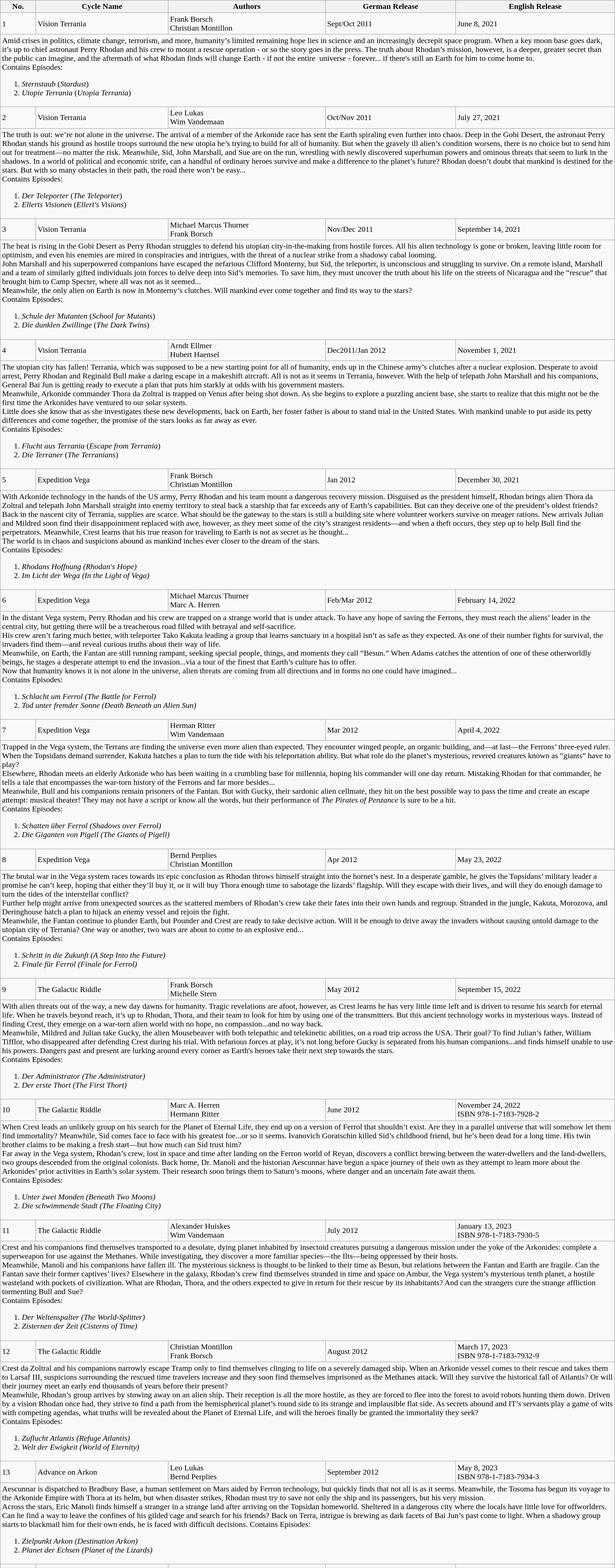<table class="wikitable">
<tr>
<th>No.</th>
<th>Cycle Name</th>
<th>Authors</th>
<th>German Release</th>
<th>English Release</th>
</tr>
<tr>
<td>1</td>
<td>Vision Terrania</td>
<td>Frank Borsch<br>Christian Montillon</td>
<td>Sept/Oct 2011</td>
<td>June 8, 2021<br></td>
</tr>
<tr>
<td colspan="5">Amid crises in politics, climate change, terrorism, and more, humanity’s limited remaining hope lies in science and an increasingly decrepit space program. When a key moon base goes dark, it’s up to chief astronaut Perry Rhodan and his crew to mount a rescue operation - or so the story goes in the press. The truth about Rhodan’s mission, however, is a deeper, greater secret than the public can imagine, and the aftermath of what Rhodan finds will change Earth - if not the entire  universe - forever... if there's still an Earth for him to come home to.<br>Contains Episodes:<ol><li><em>Sternstaub</em> (<em>Stardust</em>)</li><li><em>Utopie Terrania</em> (<em>Utopia Terrania</em>)</li></ol></td>
</tr>
<tr>
<td>2</td>
<td>Vision Terrania</td>
<td>Leo Lukas<br>Wim Vandemaan</td>
<td>Oct/Nov 2011</td>
<td>July 27, 2021<br></td>
</tr>
<tr>
<td colspan="5">The truth is out: we’re not alone in the universe. The arrival of a member of the Arkonide race has sent the Earth spiraling even further into chaos. Deep in the Gobi Desert, the astronaut Perry Rhodan stands his ground as hostile troops surround the new utopia he’s trying to build for all of humanity. But when the gravely ill alien’s condition worsens, there is no choice but to send him out for treatment—no matter the risk. Meanwhile, Sid, John Marshall, and Sue are on the run, wrestling with newly discovered superhuman powers and ominous threats that seem to lurk in the shadows. In a world of political and economic strife, can a handful of ordinary heroes survive and make a difference to the planet’s future? Rhodan doesn’t doubt that mankind is destined for the stars. But with so many obstacles in their path, the road there won’t be easy...<br>Contains Episodes:<ol><li><em>Der Teleporter</em> (<em>The Teleporter</em>)</li><li><em>Ellerts Visionen</em> (<em>Ellert's Visions</em>)</li></ol></td>
</tr>
<tr>
<td>3</td>
<td>Vision Terrania</td>
<td>Michael Marcus Thurner<br>Frank Borsch</td>
<td>Nov/Dec 2011</td>
<td>September 14, 2021<br></td>
</tr>
<tr>
<td colspan="5">The heat is rising in the Gobi Desert as Perry Rhodan struggles to defend his utopian city-in-the-making from hostile forces. All his alien technology is gone or broken, leaving little room for optimism, and even his enemies are mired in conspiracies and intrigues, with the threat of a nuclear strike from a shadowy cabal looming.<br>John Marshall and his superpowered companions have escaped the nefarious Clifford Monterny, but Sid, the teleporter, is unconscious and struggling to survive. On a remote island, Marshall and a team of similarly gifted individuals join forces to delve deep into Sid’s memories. To save him, they must uncover the truth about his life on the streets of Nicaragua and the “rescue” that brought him to Camp Specter, where all was not as it seemed...<br>Meanwhile, the only alien on Earth is now in Monterny’s clutches. Will mankind ever come together and find its way to the stars?<br>Contains Episodes:<ol><li><em>Schule der Mutanten</em> (<em>School for Mutants</em>)</li><li><em>Die dunklen Zwillinge</em> (<em>The Dark Twins</em>)</li></ol></td>
</tr>
<tr>
<td>4</td>
<td>Vision Terrania</td>
<td>Arndt Ellmer<br>Hubert Haensel</td>
<td>Dec2011/Jan 2012</td>
<td>November 1, 2021<br></td>
</tr>
<tr>
<td colspan="5">The utopian city has fallen! Terrania, which was supposed to be a new starting point for all of humanity, ends up in the Chinese army’s clutches after a nuclear explosion. Desperate to avoid arrest, Perry Rhodan and Reginald Bull make a daring escape in a makeshift aircraft. All is not as it seems in Terrania, however. With the help of telepath John Marshall and his companions, General Bai Jun is getting ready to execute a plan that puts him starkly at odds with his government masters.<br>Meanwhile, Arkonide commander Thora da Zoltral is trapped on Venus after being shot down. As she begins to explore a puzzling ancient base, she starts to realize that this might not be the first time the Arkonides have ventured to our solar system.<br>Little does she know that as she investigates these new developments, back on Earth, her foster father is about to stand trial in the United States. With mankind unable to put aside its petty differences and come together, the promise of the stars looks as far away as ever.<br>Contains Episodes:<ol><li><em>Flucht aus Terrania</em> (<em>Escape from Terrania</em>)</li><li><em>Die Terraner</em> (<em>The Terranians</em>)</li></ol></td>
</tr>
<tr>
<td>5</td>
<td>Expedition Vega</td>
<td>Frank Borsch<br>Christian Montillon</td>
<td>Jan 2012</td>
<td>December 30, 2021<br></td>
</tr>
<tr>
<td colspan="5">With Arkonide technology in the hands of the US army, Perry Rhodan and his team mount a dangerous recovery mission. Disguised as the president himself, Rhodan brings alien Thora da Zoltral and telepath John Marshall straight into enemy territory to steal back a starship that far exceeds any of Earth’s capabilities. But can they deceive one of the president’s oldest friends?<br>Back in the nascent city of Terrania, supplies are scarce. What should be the gateway to the stars is still a building site where volunteer workers survive on meager rations. New arrivals Julian and Mildred soon find their disappointment replaced with awe, however, as they meet some of the city’s strangest residents—and when a theft occurs, they step up to help Bull find the perpetrators. Meanwhile, Crest learns that his true reason for traveling to Earth is not as secret as he thought...<br>The world is in chaos and suspicions abound as mankind inches ever closer to the dream of the stars.<br>Contains Episodes:<ol><li><em>Rhodans Hoffnung (Rhodan's Hope)</em></li><li><em>Im Licht der Wega (In the Light of Vega)</em></li></ol></td>
</tr>
<tr>
<td>6</td>
<td>Expedition Vega</td>
<td>Michael Marcus Thurner<br>Marc A. Herren</td>
<td>Feb/Mar 2012</td>
<td>February 14, 2022<br></td>
</tr>
<tr>
<td colspan="5">In the distant Vega system, Perry Rhodan and his crew are trapped on a strange world that is under attack. To have any hope of saving the Ferrons, they must reach the aliens’ leader in the central city, but getting there will be a treacherous road filled with betrayal and self-sacrifice.<br>His crew aren’t faring much better, with teleporter Tako Kakuta leading a group that learns sanctuary in a hospital isn’t as safe as they expected. As one of their number fights for survival, the invaders find them—and reveal curious truths about their way of life.<br>Meanwhile, on Earth, the Fantan are still running rampant, seeking special people, things, and moments they call “Besun.” When Adams catches the attention of one of these otherworldly beings, he stages a desperate attempt to end the invasion...via a tour of the finest that Earth’s culture has to offer.<br>Now that humanity knows it is not alone in the universe, alien threats are coming from all directions and in forms no one could have imagined...<br>Contains Episodes:<ol><li><em>Schlacht um Ferrol (The Battle for Ferrol)</em></li><li><em>Tod unter fremder Sonne (Death Beneath an Alien Sun)</em></li></ol></td>
</tr>
<tr>
<td>7</td>
<td>Expedition Vega</td>
<td>Herman Ritter<br>Wim Vandemaan</td>
<td>Mar 2012</td>
<td>April 4, 2022<br></td>
</tr>
<tr>
<td colspan="5">Trapped in the Vega system, the Terrans are finding the universe even more alien than expected. They encounter winged people, an organic building, and—at last—the Ferrons’ three-eyed ruler. When the Topsidans demand surrender, Kakuta hatches a plan to turn the tide with his teleportation ability. But what role do the planet’s mysterious, revered creatures known as “giants” have to play?<br>Elsewhere, Rhodan meets an elderly Arkonide who has been waiting in a crumbling base for millennia, hoping his commander will one day return. Mistaking Rhodan for that commander, he tells a tale that encompasses the war-torn history of the Ferrons and far more besides...<br>Meanwhile, Bull and his companions remain prisoners of the Fantan. But with Gucky, their sardonic alien cellmate, they hit on the best possible way to pass the time and create an escape attempt: musical theater! They may not have a script or know all the words, but their performance of <em>The Pirates of Penzance</em> is sure to be a hit.<br>Contains Episodes:<ol><li><em>Schatten über Ferrol (Shadows over Ferrol)</em></li><li><em>Die Giganten von Pigell (The Giants of Pigell)</em></li></ol></td>
</tr>
<tr>
<td>8</td>
<td>Expedition Vega</td>
<td>Bernd Perplies<br>Christian Montillon</td>
<td>Apr 2012</td>
<td>May 23, 2022<br></td>
</tr>
<tr>
<td colspan="5">The brutal war in the Vega system races towards its epic conclusion as Rhodan throws himself straight into the hornet’s nest. In a desperate gamble, he gives the Topsidans’ military leader a promise he can’t keep, hoping that either they’ll buy it, or it will buy Thora enough time to sabotage the lizards’ flagship. Will they escape with their lives, and will they do enough damage to turn the tides of the interstellar conflict?<br>Further help might arrive from unexpected sources as the scattered members of Rhodan’s crew take their fates into their own hands and regroup. Stranded in the jungle, Kakuta, Morozova, and Deringhouse hatch a plan to hijack an enemy vessel and rejoin the fight.<br>Meanwhile, the Fantan continue to plunder Earth, but Pounder and Crest are ready to take decisive action. Will it be enough to drive away the invaders without causing untold damage to the utopian city of Terrania? One way or another, two wars are about to come to an explosive end...<br>Contains Episodes:<ol><li><em>Schritt in die Zukunft (A Step Into the Future)</em></li><li><em>Finale für Ferrol (Finale for Ferrol)</em></li></ol></td>
</tr>
<tr>
<td>9</td>
<td>The Galactic Riddle</td>
<td>Frank Borsch<br>Michelle Stern</td>
<td>May 2012</td>
<td>September 15, 2022<br></td>
</tr>
<tr>
<td colspan="5">With alien threats out of the way, a new day dawns for humanity. Tragic revelations are afoot, however, as Crest learns he has very little time left and is driven to resume his search for eternal life. When he travels beyond reach, it’s up to Rhodan, Thora, and their team to look for him by using one of the transmitters. But this ancient technology works in mysterious ways. Instead of finding Crest, they emerge on a war-torn alien world with no hope, no compassion...and no way back.<br>Meanwhile, Mildred and Julian take Gucky, the alien Mousebeaver with both telepathic and telekinetic abilities, on a road trip across the USA. Their goal? To find Julian’s father, William Tifflor, who disappeared after defending Crest during his trial. With nefarious forces at play, it’s not long before Gucky is separated from his human companions...and finds himself unable to use his powers. Dangers past and present are lurking around every corner as Earth's heroes take their next step towards the stars.<br>Contains Episodes:<ol><li><em>Der Administrator (The Administrator)</em></li><li><em>Der erste Thort (The First Thort)</em></li></ol></td>
</tr>
<tr>
<td>10</td>
<td>The Galactic Riddle</td>
<td>Marc A. Herren<br>Hermann Ritter</td>
<td>June 2012</td>
<td>November 24, 2022<br>ISBN 978-1-7183-7928-2</td>
</tr>
<tr>
<td colspan="5">When Crest leads an unlikely group on his search for the Planet of Eternal Life, they end up on a version of Ferrol that shouldn’t exist. Are they in a parallel universe that will somehow let them find immortality? Meanwhile, Sid comes face to face with his greatest foe...or so it seems. Ivanovich Goratschin killed Sid’s childhood friend, but he’s been dead for a long time. His twin brother claims to be making a fresh start—but how much can Sid trust him?<br>Far away in the Vega system, Rhodan’s crew, lost in space and time after landing on the Ferron world of Reyan, discovers a conflict brewing between the water-dwellers and the land-dwellers, two groups descended from the original colonists. Back home, Dr. Manoli and the historian Aescunnar have begun a space journey of their own as they attempt to learn more about the Arkonides’ prior activities in Earth’s solar system. Their research soon brings them to Saturn’s moons, where danger and an uncertain fate await them.<br>Contains Episodes:<ol><li><em>Unter zwei Monden (Beneath Two Moons)</em></li><li><em>Die schwimmende Stadt (The Floating City)</em></li></ol></td>
</tr>
<tr>
<td>11</td>
<td>The Galactic Riddle</td>
<td>Alexander Huiskes<br>Wim Vandemaan</td>
<td>July 2012</td>
<td>January 13, 2023<br>ISBN 978-1-7183-7930-5</td>
</tr>
<tr>
<td colspan="5">Crest and his companions find themselves transported to a desolate, dying planet inhabited by insectoid creatures pursuing a dangerous mission under the yoke of the Arkonides: complete a superweapon for use against the Methanes. While investigating, they discover a more familiar species—the Ilts—being oppressed by their hosts.<br>Meanwhile, Manoli and his companions have fallen ill. The mysterious sickness is thought to be linked to their time as Besun, but relations between the Fantan and Earth are fragile. Can the Fantan save their former captives’ lives? Elsewhere in the galaxy, Rhodan’s crew find themselves stranded in time and space on Ambur, the Vega system’s mysterious tenth planet, a hostile wasteland with pockets of civilization. What are Rhodan, Thora, and the others expected to give in return for their rescue by its inhabitants? And can the strangers cure the strange affliction tormenting Bull and Sue?<br>Contains Episodes:<ol><li><em>Der Weltenspalter (The World-Splitter)</em></li><li><em>Zisternen der Zeit (Cisterns of Time)</em></li></ol></td>
</tr>
<tr>
<td>12</td>
<td>The Galactic Riddle</td>
<td>Christian Montillon<br>Frank Borsch</td>
<td>August 2012</td>
<td>March 17, 2023<br>ISBN 978-1-7183-7932-9</td>
</tr>
<tr>
<td colspan="5">Crest da Zoltral and his companions narrowly escape Tramp only to find themselves clinging to life on a severely damaged ship. When an Arkonide vessel comes to their rescue and takes them to Larsaf III, suspicions surrounding the rescued time travelers increase and they soon find themselves imprisoned as the Methanes attack. Will they survive the historical fall of Atlantis? Or will their journey meet an early end thousands of years before their present?<br>Meanwhile, Rhodan’s group arrives by stowing away on an alien ship. Their reception is all the more hostile, as they are forced to flee into the forest to avoid robots hunting them down. Driven by a vision Rhodan once had, they strive to find a path from the hemispherical planet’s round side to its strange and implausible flat side. As secrets abound and IT’s servants play a game of wits with competing agendas, what truths will be revealed about the Planet of Eternal Life, and will the heroes finally be granted the immortality they seek?<br>Contains Episodes:<ol><li><em>Zuflucht Atlantis (Refuge Atlantis)</em></li><li><em>Welt der Ewigkeit (World of Eternity)</em></li></ol></td>
</tr>
<tr>
<td>13</td>
<td>Advance on Arkon</td>
<td>Leo Lukas<br>Bernd Perplies</td>
<td>September 2012</td>
<td>May 8, 2023<br>ISBN 978-1-7183-7934-3</td>
</tr>
<tr>
<td colspan="5">Aescunnar is dispatched to Bradbury Base, a human settlement on Mars aided by Ferron technology, but quickly finds that not all is as it seems. Meanwhile, the Tosoma has begun its voyage to the Arkonide Empire with Thora at its helm, but when disaster strikes, Rhodan must try to save not only the ship and its passengers, but his very mission.<br>Across the stars, Eric Manoli finds himself a stranger in a strange land after arriving on the Topsidan homeworld. Sheltered in a dangerous city where the locals have little love for offworlders. Can he find a way to leave the confines of his gilded cage and search for his friends? Back on Terra, intrigue is brewing as dark facets of Bai Jun’s past come to light. When a shadowy group starts to blackmail him for their own ends, he is faced with difficult decisions.
Contains Episodes:<ol><li><em>Zielpunkt Arkon (Destination Arkon)</em></li><li><em>Planet der Echsen (Planet of the Lizards)</em></li></ol></td>
</tr>
<tr>
<td></td>
<td></td>
<td></td>
<td></td>
<td></td>
</tr>
</table>
